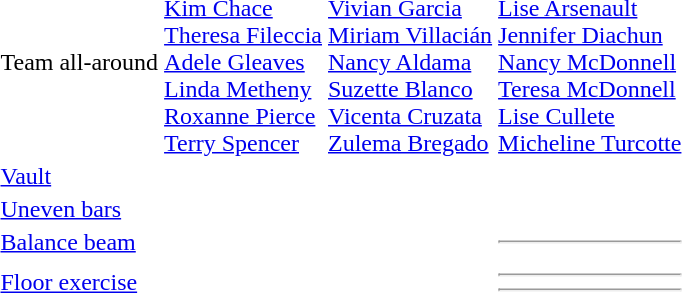<table>
<tr>
<td></td>
<td></td>
<td></td>
<td></td>
</tr>
<tr>
<td>Team all-around</td>
<td><br><a href='#'>Kim Chace</a><br><a href='#'>Theresa Fileccia</a><br><a href='#'>Adele Gleaves</a><br><a href='#'>Linda Metheny</a><br><a href='#'>Roxanne Pierce</a><br><a href='#'>Terry Spencer</a></td>
<td><br><a href='#'>Vivian Garcia</a><br><a href='#'>Miriam Villacián</a><br><a href='#'>Nancy Aldama</a><br><a href='#'>Suzette Blanco</a><br><a href='#'>Vicenta Cruzata</a><br><a href='#'>Zulema Bregado</a></td>
<td><br><a href='#'>Lise Arsenault</a><br><a href='#'>Jennifer Diachun</a><br><a href='#'>Nancy McDonnell</a><br><a href='#'>Teresa McDonnell</a><br><a href='#'>Lise Cullete</a><br><a href='#'>Micheline Turcotte</a></td>
</tr>
<tr>
<td><a href='#'>Vault</a></td>
<td></td>
<td></td>
<td></td>
</tr>
<tr>
<td><a href='#'>Uneven bars</a></td>
<td></td>
<td></td>
<td></td>
</tr>
<tr>
<td><a href='#'>Balance beam</a></td>
<td></td>
<td></td>
<td><hr></td>
</tr>
<tr>
<td><a href='#'>Floor exercise</a></td>
<td></td>
<td></td>
<td><hr><hr></td>
</tr>
</table>
